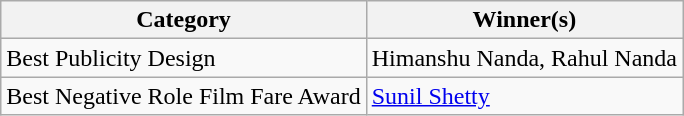<table class="wikitable">
<tr>
<th>Category</th>
<th>Winner(s)</th>
</tr>
<tr>
<td>Best Publicity Design</td>
<td>Himanshu Nanda, Rahul Nanda</td>
</tr>
<tr>
<td>Best Negative Role Film Fare Award</td>
<td><a href='#'>Sunil Shetty</a></td>
</tr>
</table>
